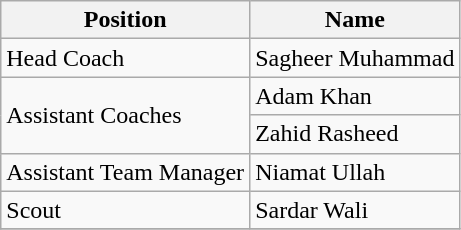<table class="wikitable">
<tr>
<th>Position</th>
<th>Name</th>
</tr>
<tr>
<td>Head Coach</td>
<td> Sagheer Muhammad</td>
</tr>
<tr>
<td rowspan="2">Assistant Coaches</td>
<td> Adam Khan</td>
</tr>
<tr>
<td> Zahid Rasheed</td>
</tr>
<tr>
<td>Assistant Team Manager</td>
<td> Niamat Ullah</td>
</tr>
<tr>
<td>Scout</td>
<td> Sardar Wali</td>
</tr>
<tr>
</tr>
</table>
